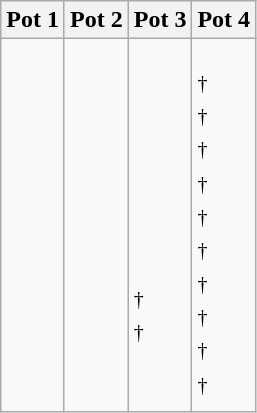<table class="wikitable">
<tr>
<th width="25%">Pot 1</th>
<th width="25%">Pot 2</th>
<th width="25%">Pot 3</th>
<th width="25%">Pot 4</th>
</tr>
<tr valign="top">
<td><br><br>
<br>
<br>
<br>
<br>
<br>
<br>
<br>
<br>
<br></td>
<td><br><br>
<br>
<br>
<br>
<br>
<br>
<br>
<br>
<br>
<br></td>
<td><br><br>
<br>
<br>
<br>
<br>
<br>
<br>
<br>
<sup>†</sup><br>
<sup>†</sup><br></td>
<td><br><sup>†</sup><br>
<sup>†</sup><br>
<sup>†</sup><br>
<sup>†</sup><br>
<sup>†</sup><br>
<sup>†</sup><br>
<sup>†</sup><br>
<sup>†</sup><br>
<sup>†</sup><br>
<sup>†</sup><br></td>
</tr>
</table>
